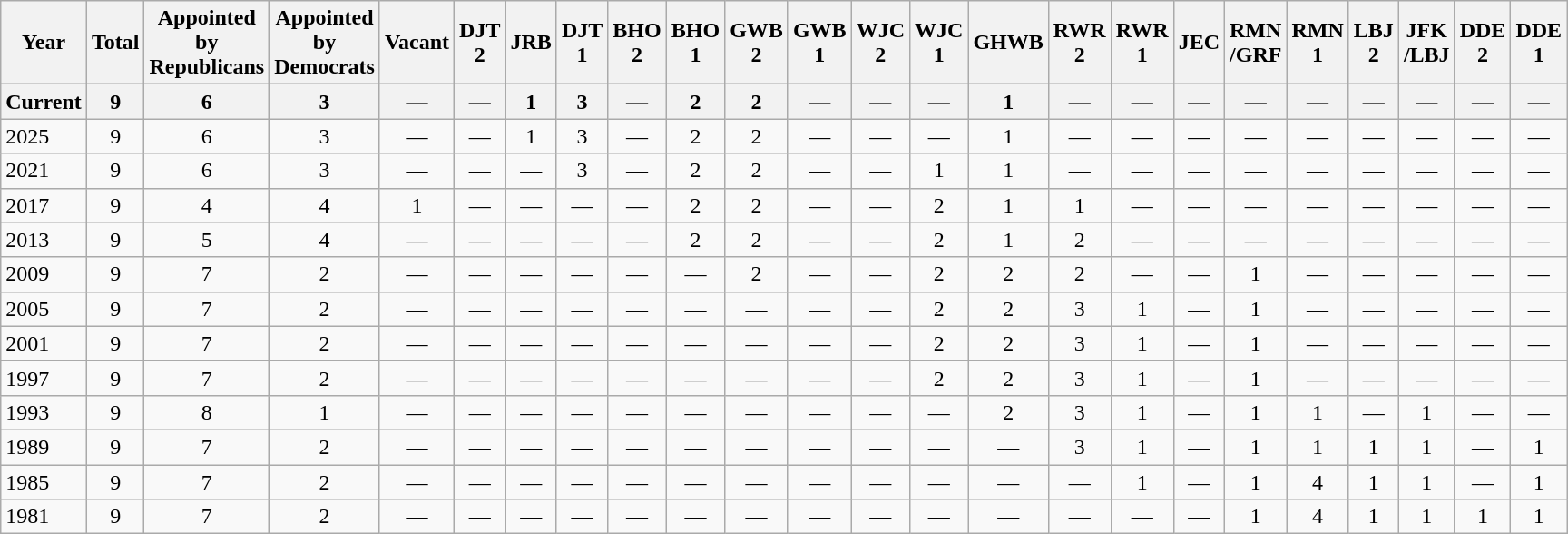<table class="wikitable" style="text-align:center;">
<tr>
<th>Year</th>
<th>Total</th>
<th>Appointed<br>by<br>Republicans</th>
<th>Appointed<br>by<br>Democrats</th>
<th>Vacant</th>
<th>DJT<br>2</th>
<th>JRB</th>
<th>DJT<br>1</th>
<th>BHO<br>2</th>
<th>BHO<br>1</th>
<th>GWB<br>2</th>
<th>GWB<br>1</th>
<th>WJC<br>2</th>
<th>WJC<br>1</th>
<th>GHWB</th>
<th>RWR<br>2</th>
<th>RWR<br>1</th>
<th>JEC</th>
<th>RMN<br>/GRF</th>
<th>RMN<br>1</th>
<th>LBJ<br>2</th>
<th>JFK<br>/LBJ</th>
<th>DDE<br>2</th>
<th>DDE<br>1</th>
</tr>
<tr>
<th style="text-align:left;">Current</th>
<th>9</th>
<th>6</th>
<th>3</th>
<th>—</th>
<th>—</th>
<th>1</th>
<th>3</th>
<th>—</th>
<th>2</th>
<th>2</th>
<th>—</th>
<th>—</th>
<th>—</th>
<th>1</th>
<th>—</th>
<th>—</th>
<th>—</th>
<th>—</th>
<th>—</th>
<th>—</th>
<th>—</th>
<th>—</th>
<th>—</th>
</tr>
<tr>
<td style="text-align:left;">2025</td>
<td>9</td>
<td>6</td>
<td>3</td>
<td>—</td>
<td>—</td>
<td>1</td>
<td>3</td>
<td>—</td>
<td>2</td>
<td>2</td>
<td>—</td>
<td>—</td>
<td>—</td>
<td>1</td>
<td>—</td>
<td>—</td>
<td>—</td>
<td>—</td>
<td>—</td>
<td>—</td>
<td>—</td>
<td>—</td>
<td>—</td>
</tr>
<tr>
<td style="text-align:left;">2021</td>
<td>9</td>
<td>6</td>
<td>3</td>
<td>—</td>
<td>—</td>
<td>—</td>
<td>3</td>
<td>—</td>
<td>2</td>
<td>2</td>
<td>—</td>
<td>—</td>
<td>1</td>
<td>1</td>
<td>—</td>
<td>—</td>
<td>—</td>
<td>—</td>
<td>—</td>
<td>—</td>
<td>—</td>
<td>—</td>
<td>—</td>
</tr>
<tr>
<td style="text-align:left;">2017</td>
<td>9</td>
<td>4</td>
<td>4</td>
<td>1</td>
<td>—</td>
<td>—</td>
<td>—</td>
<td>—</td>
<td>2</td>
<td>2</td>
<td>—</td>
<td>—</td>
<td>2</td>
<td>1</td>
<td>1</td>
<td>—</td>
<td>—</td>
<td>—</td>
<td>—</td>
<td>—</td>
<td>—</td>
<td>—</td>
<td>—</td>
</tr>
<tr>
<td style="text-align:left;">2013</td>
<td>9</td>
<td>5</td>
<td>4</td>
<td>—</td>
<td>—</td>
<td>—</td>
<td>—</td>
<td>—</td>
<td>2</td>
<td>2</td>
<td>—</td>
<td>—</td>
<td>2</td>
<td>1</td>
<td>2</td>
<td>—</td>
<td>—</td>
<td>—</td>
<td>—</td>
<td>—</td>
<td>—</td>
<td>—</td>
<td>—</td>
</tr>
<tr>
<td style="text-align:left;">2009</td>
<td>9</td>
<td>7</td>
<td>2</td>
<td>—</td>
<td>—</td>
<td>—</td>
<td>—</td>
<td>—</td>
<td>—</td>
<td>2</td>
<td>—</td>
<td>—</td>
<td>2</td>
<td>2</td>
<td>2</td>
<td>—</td>
<td>—</td>
<td>1</td>
<td>—</td>
<td>—</td>
<td>—</td>
<td>—</td>
<td>—</td>
</tr>
<tr>
<td style="text-align:left;">2005</td>
<td>9</td>
<td>7</td>
<td>2</td>
<td>—</td>
<td>—</td>
<td>—</td>
<td>—</td>
<td>—</td>
<td>—</td>
<td>—</td>
<td>—</td>
<td>—</td>
<td>2</td>
<td>2</td>
<td>3</td>
<td>1</td>
<td>—</td>
<td>1</td>
<td>—</td>
<td>—</td>
<td>—</td>
<td>—</td>
<td>—</td>
</tr>
<tr>
<td style="text-align:left;">2001</td>
<td>9</td>
<td>7</td>
<td>2</td>
<td>—</td>
<td>—</td>
<td>—</td>
<td>—</td>
<td>—</td>
<td>—</td>
<td>—</td>
<td>—</td>
<td>—</td>
<td>2</td>
<td>2</td>
<td>3</td>
<td>1</td>
<td>—</td>
<td>1</td>
<td>—</td>
<td>—</td>
<td>—</td>
<td>—</td>
<td>—</td>
</tr>
<tr>
<td style="text-align:left;">1997</td>
<td>9</td>
<td>7</td>
<td>2</td>
<td>—</td>
<td>—</td>
<td>—</td>
<td>—</td>
<td>—</td>
<td>—</td>
<td>—</td>
<td>—</td>
<td>—</td>
<td>2</td>
<td>2</td>
<td>3</td>
<td>1</td>
<td>—</td>
<td>1</td>
<td>—</td>
<td>—</td>
<td>—</td>
<td>—</td>
<td>—</td>
</tr>
<tr>
<td style="text-align:left;">1993</td>
<td>9</td>
<td>8</td>
<td>1</td>
<td>—</td>
<td>—</td>
<td>—</td>
<td>—</td>
<td>—</td>
<td>—</td>
<td>—</td>
<td>—</td>
<td>—</td>
<td>—</td>
<td>2</td>
<td>3</td>
<td>1</td>
<td>—</td>
<td>1</td>
<td>1</td>
<td>—</td>
<td>1</td>
<td>—</td>
<td>—</td>
</tr>
<tr>
<td style="text-align:left;">1989</td>
<td>9</td>
<td>7</td>
<td>2</td>
<td>—</td>
<td>—</td>
<td>—</td>
<td>—</td>
<td>—</td>
<td>—</td>
<td>—</td>
<td>—</td>
<td>—</td>
<td>—</td>
<td>—</td>
<td>3</td>
<td>1</td>
<td>—</td>
<td>1</td>
<td>1</td>
<td>1</td>
<td>1</td>
<td>—</td>
<td>1</td>
</tr>
<tr>
<td style="text-align:left;">1985</td>
<td>9</td>
<td>7</td>
<td>2</td>
<td>—</td>
<td>—</td>
<td>—</td>
<td>—</td>
<td>—</td>
<td>—</td>
<td>—</td>
<td>—</td>
<td>—</td>
<td>—</td>
<td>—</td>
<td>—</td>
<td>1</td>
<td>—</td>
<td>1</td>
<td>4</td>
<td>1</td>
<td>1</td>
<td>—</td>
<td>1</td>
</tr>
<tr>
<td style="text-align:left;">1981</td>
<td>9</td>
<td>7</td>
<td>2</td>
<td>—</td>
<td>—</td>
<td>—</td>
<td>—</td>
<td>—</td>
<td>—</td>
<td>—</td>
<td>—</td>
<td>—</td>
<td>—</td>
<td>—</td>
<td>—</td>
<td>—</td>
<td>—</td>
<td>1</td>
<td>4</td>
<td>1</td>
<td>1</td>
<td>1</td>
<td>1</td>
</tr>
</table>
